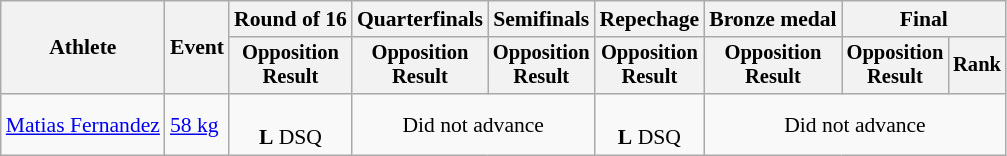<table class="wikitable" style="font-size:90%">
<tr>
<th rowspan=2>Athlete</th>
<th rowspan=2>Event</th>
<th>Round of 16</th>
<th>Quarterfinals</th>
<th>Semifinals</th>
<th>Repechage</th>
<th>Bronze medal</th>
<th colspan=2>Final</th>
</tr>
<tr style="font-size:95%">
<th>Opposition<br>Result</th>
<th>Opposition<br>Result</th>
<th>Opposition<br>Result</th>
<th>Opposition<br>Result</th>
<th>Opposition<br>Result</th>
<th>Opposition<br>Result</th>
<th>Rank</th>
</tr>
<tr align=center>
<td align=left><a href='#'>Matias Fernandez</a></td>
<td align=left><a href='#'>58 kg</a></td>
<td><br><strong>L</strong> DSQ</td>
<td colspan=2>Did not advance</td>
<td><br><strong>L</strong> DSQ</td>
<td colspan=3>Did not advance</td>
</tr>
</table>
